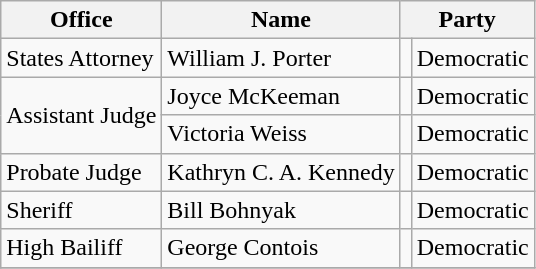<table class="wikitable sortable">
<tr>
<th>Office</th>
<th>Name</th>
<th colspan="2">Party</th>
</tr>
<tr>
<td>States Attorney</td>
<td>William J. Porter</td>
<td></td>
<td>Democratic</td>
</tr>
<tr>
<td rowspan=2>Assistant Judge</td>
<td>Joyce McKeeman</td>
<td></td>
<td>Democratic</td>
</tr>
<tr>
<td>Victoria Weiss</td>
<td></td>
<td>Democratic</td>
</tr>
<tr>
<td>Probate Judge</td>
<td>Kathryn C. A. Kennedy</td>
<td></td>
<td>Democratic</td>
</tr>
<tr>
<td>Sheriff</td>
<td>Bill Bohnyak</td>
<td></td>
<td>Democratic</td>
</tr>
<tr>
<td>High Bailiff</td>
<td>George Contois</td>
<td></td>
<td>Democratic</td>
</tr>
<tr>
</tr>
</table>
